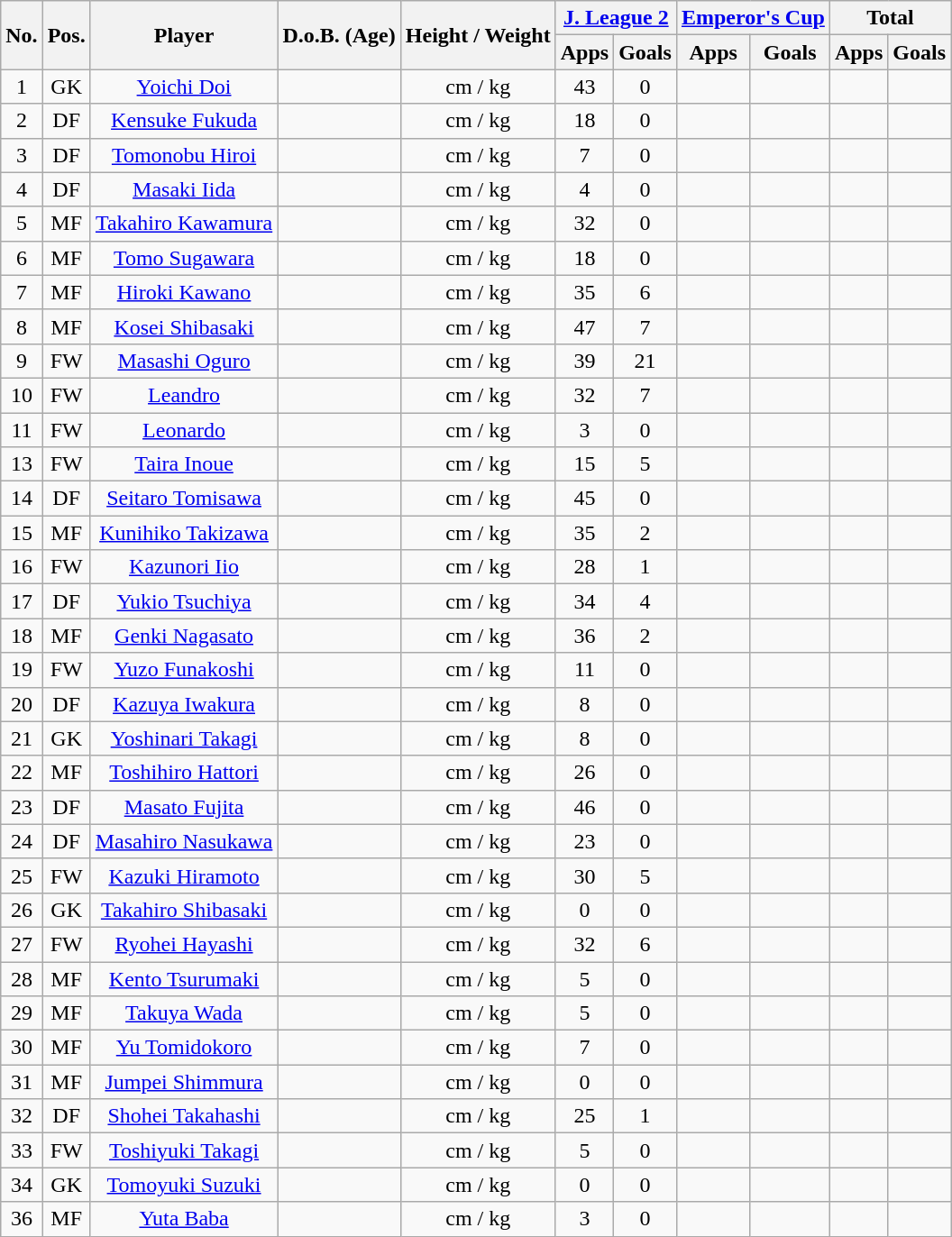<table class="wikitable" style="text-align:center;">
<tr>
<th rowspan="2">No.</th>
<th rowspan="2">Pos.</th>
<th rowspan="2">Player</th>
<th rowspan="2">D.o.B. (Age)</th>
<th rowspan="2">Height / Weight</th>
<th colspan="2"><a href='#'>J. League 2</a></th>
<th colspan="2"><a href='#'>Emperor's Cup</a></th>
<th colspan="2">Total</th>
</tr>
<tr>
<th>Apps</th>
<th>Goals</th>
<th>Apps</th>
<th>Goals</th>
<th>Apps</th>
<th>Goals</th>
</tr>
<tr>
<td>1</td>
<td>GK</td>
<td><a href='#'>Yoichi Doi</a></td>
<td></td>
<td>cm / kg</td>
<td>43</td>
<td>0</td>
<td></td>
<td></td>
<td></td>
<td></td>
</tr>
<tr>
<td>2</td>
<td>DF</td>
<td><a href='#'>Kensuke Fukuda</a></td>
<td></td>
<td>cm / kg</td>
<td>18</td>
<td>0</td>
<td></td>
<td></td>
<td></td>
<td></td>
</tr>
<tr>
<td>3</td>
<td>DF</td>
<td><a href='#'>Tomonobu Hiroi</a></td>
<td></td>
<td>cm / kg</td>
<td>7</td>
<td>0</td>
<td></td>
<td></td>
<td></td>
<td></td>
</tr>
<tr>
<td>4</td>
<td>DF</td>
<td><a href='#'>Masaki Iida</a></td>
<td></td>
<td>cm / kg</td>
<td>4</td>
<td>0</td>
<td></td>
<td></td>
<td></td>
<td></td>
</tr>
<tr>
<td>5</td>
<td>MF</td>
<td><a href='#'>Takahiro Kawamura</a></td>
<td></td>
<td>cm / kg</td>
<td>32</td>
<td>0</td>
<td></td>
<td></td>
<td></td>
<td></td>
</tr>
<tr>
<td>6</td>
<td>MF</td>
<td><a href='#'>Tomo Sugawara</a></td>
<td></td>
<td>cm / kg</td>
<td>18</td>
<td>0</td>
<td></td>
<td></td>
<td></td>
<td></td>
</tr>
<tr>
<td>7</td>
<td>MF</td>
<td><a href='#'>Hiroki Kawano</a></td>
<td></td>
<td>cm / kg</td>
<td>35</td>
<td>6</td>
<td></td>
<td></td>
<td></td>
<td></td>
</tr>
<tr>
<td>8</td>
<td>MF</td>
<td><a href='#'>Kosei Shibasaki</a></td>
<td></td>
<td>cm / kg</td>
<td>47</td>
<td>7</td>
<td></td>
<td></td>
<td></td>
<td></td>
</tr>
<tr>
<td>9</td>
<td>FW</td>
<td><a href='#'>Masashi Oguro</a></td>
<td></td>
<td>cm / kg</td>
<td>39</td>
<td>21</td>
<td></td>
<td></td>
<td></td>
<td></td>
</tr>
<tr>
<td>10</td>
<td>FW</td>
<td><a href='#'>Leandro</a></td>
<td></td>
<td>cm / kg</td>
<td>32</td>
<td>7</td>
<td></td>
<td></td>
<td></td>
<td></td>
</tr>
<tr>
<td>11</td>
<td>FW</td>
<td><a href='#'>Leonardo</a></td>
<td></td>
<td>cm / kg</td>
<td>3</td>
<td>0</td>
<td></td>
<td></td>
<td></td>
<td></td>
</tr>
<tr>
<td>13</td>
<td>FW</td>
<td><a href='#'>Taira Inoue</a></td>
<td></td>
<td>cm / kg</td>
<td>15</td>
<td>5</td>
<td></td>
<td></td>
<td></td>
<td></td>
</tr>
<tr>
<td>14</td>
<td>DF</td>
<td><a href='#'>Seitaro Tomisawa</a></td>
<td></td>
<td>cm / kg</td>
<td>45</td>
<td>0</td>
<td></td>
<td></td>
<td></td>
<td></td>
</tr>
<tr>
<td>15</td>
<td>MF</td>
<td><a href='#'>Kunihiko Takizawa</a></td>
<td></td>
<td>cm / kg</td>
<td>35</td>
<td>2</td>
<td></td>
<td></td>
<td></td>
<td></td>
</tr>
<tr>
<td>16</td>
<td>FW</td>
<td><a href='#'>Kazunori Iio</a></td>
<td></td>
<td>cm / kg</td>
<td>28</td>
<td>1</td>
<td></td>
<td></td>
<td></td>
<td></td>
</tr>
<tr>
<td>17</td>
<td>DF</td>
<td><a href='#'>Yukio Tsuchiya</a></td>
<td></td>
<td>cm / kg</td>
<td>34</td>
<td>4</td>
<td></td>
<td></td>
<td></td>
<td></td>
</tr>
<tr>
<td>18</td>
<td>MF</td>
<td><a href='#'>Genki Nagasato</a></td>
<td></td>
<td>cm / kg</td>
<td>36</td>
<td>2</td>
<td></td>
<td></td>
<td></td>
<td></td>
</tr>
<tr>
<td>19</td>
<td>FW</td>
<td><a href='#'>Yuzo Funakoshi</a></td>
<td></td>
<td>cm / kg</td>
<td>11</td>
<td>0</td>
<td></td>
<td></td>
<td></td>
<td></td>
</tr>
<tr>
<td>20</td>
<td>DF</td>
<td><a href='#'>Kazuya Iwakura</a></td>
<td></td>
<td>cm / kg</td>
<td>8</td>
<td>0</td>
<td></td>
<td></td>
<td></td>
<td></td>
</tr>
<tr>
<td>21</td>
<td>GK</td>
<td><a href='#'>Yoshinari Takagi</a></td>
<td></td>
<td>cm / kg</td>
<td>8</td>
<td>0</td>
<td></td>
<td></td>
<td></td>
<td></td>
</tr>
<tr>
<td>22</td>
<td>MF</td>
<td><a href='#'>Toshihiro Hattori</a></td>
<td></td>
<td>cm / kg</td>
<td>26</td>
<td>0</td>
<td></td>
<td></td>
<td></td>
<td></td>
</tr>
<tr>
<td>23</td>
<td>DF</td>
<td><a href='#'>Masato Fujita</a></td>
<td></td>
<td>cm / kg</td>
<td>46</td>
<td>0</td>
<td></td>
<td></td>
<td></td>
<td></td>
</tr>
<tr>
<td>24</td>
<td>DF</td>
<td><a href='#'>Masahiro Nasukawa</a></td>
<td></td>
<td>cm / kg</td>
<td>23</td>
<td>0</td>
<td></td>
<td></td>
<td></td>
<td></td>
</tr>
<tr>
<td>25</td>
<td>FW</td>
<td><a href='#'>Kazuki Hiramoto</a></td>
<td></td>
<td>cm / kg</td>
<td>30</td>
<td>5</td>
<td></td>
<td></td>
<td></td>
<td></td>
</tr>
<tr>
<td>26</td>
<td>GK</td>
<td><a href='#'>Takahiro Shibasaki</a></td>
<td></td>
<td>cm / kg</td>
<td>0</td>
<td>0</td>
<td></td>
<td></td>
<td></td>
<td></td>
</tr>
<tr>
<td>27</td>
<td>FW</td>
<td><a href='#'>Ryohei Hayashi</a></td>
<td></td>
<td>cm / kg</td>
<td>32</td>
<td>6</td>
<td></td>
<td></td>
<td></td>
<td></td>
</tr>
<tr>
<td>28</td>
<td>MF</td>
<td><a href='#'>Kento Tsurumaki</a></td>
<td></td>
<td>cm / kg</td>
<td>5</td>
<td>0</td>
<td></td>
<td></td>
<td></td>
<td></td>
</tr>
<tr>
<td>29</td>
<td>MF</td>
<td><a href='#'>Takuya Wada</a></td>
<td></td>
<td>cm / kg</td>
<td>5</td>
<td>0</td>
<td></td>
<td></td>
<td></td>
<td></td>
</tr>
<tr>
<td>30</td>
<td>MF</td>
<td><a href='#'>Yu Tomidokoro</a></td>
<td></td>
<td>cm / kg</td>
<td>7</td>
<td>0</td>
<td></td>
<td></td>
<td></td>
<td></td>
</tr>
<tr>
<td>31</td>
<td>MF</td>
<td><a href='#'>Jumpei Shimmura</a></td>
<td></td>
<td>cm / kg</td>
<td>0</td>
<td>0</td>
<td></td>
<td></td>
<td></td>
<td></td>
</tr>
<tr>
<td>32</td>
<td>DF</td>
<td><a href='#'>Shohei Takahashi</a></td>
<td></td>
<td>cm / kg</td>
<td>25</td>
<td>1</td>
<td></td>
<td></td>
<td></td>
<td></td>
</tr>
<tr>
<td>33</td>
<td>FW</td>
<td><a href='#'>Toshiyuki Takagi</a></td>
<td></td>
<td>cm / kg</td>
<td>5</td>
<td>0</td>
<td></td>
<td></td>
<td></td>
<td></td>
</tr>
<tr>
<td>34</td>
<td>GK</td>
<td><a href='#'>Tomoyuki Suzuki</a></td>
<td></td>
<td>cm / kg</td>
<td>0</td>
<td>0</td>
<td></td>
<td></td>
<td></td>
<td></td>
</tr>
<tr>
<td>36</td>
<td>MF</td>
<td><a href='#'>Yuta Baba</a></td>
<td></td>
<td>cm / kg</td>
<td>3</td>
<td>0</td>
<td></td>
<td></td>
<td></td>
<td></td>
</tr>
</table>
